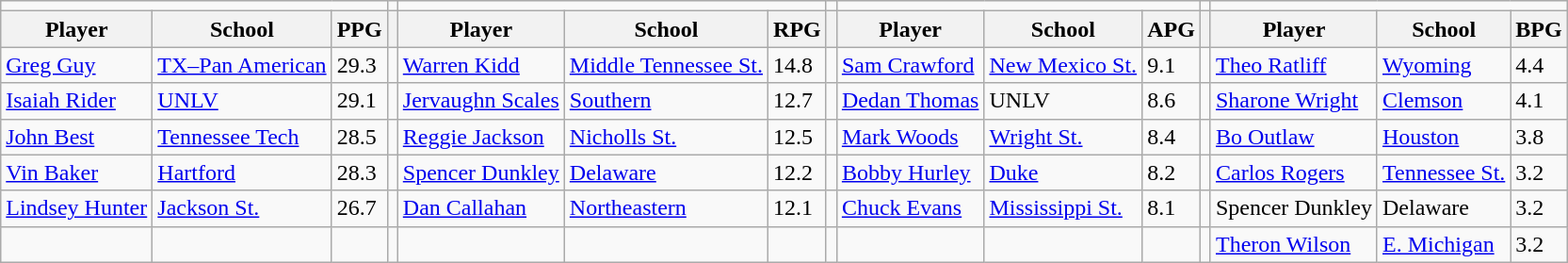<table class="wikitable" style="text-align: left;">
<tr>
<td colspan=3></td>
<td></td>
<td colspan=3></td>
<td></td>
<td colspan=3></td>
<td></td>
<td colspan=3></td>
</tr>
<tr>
<th>Player</th>
<th>School</th>
<th>PPG</th>
<th></th>
<th>Player</th>
<th>School</th>
<th>RPG</th>
<th></th>
<th>Player</th>
<th>School</th>
<th>APG</th>
<th></th>
<th>Player</th>
<th>School</th>
<th>BPG</th>
</tr>
<tr>
<td align="left"><a href='#'>Greg Guy</a></td>
<td><a href='#'>TX–Pan American</a></td>
<td>29.3</td>
<td></td>
<td><a href='#'>Warren Kidd</a></td>
<td><a href='#'>Middle Tennessee St.</a></td>
<td>14.8</td>
<td></td>
<td><a href='#'>Sam Crawford</a></td>
<td><a href='#'>New Mexico St.</a></td>
<td>9.1</td>
<td></td>
<td><a href='#'>Theo Ratliff</a></td>
<td><a href='#'>Wyoming</a></td>
<td>4.4</td>
</tr>
<tr>
<td align="left"><a href='#'>Isaiah Rider</a></td>
<td><a href='#'>UNLV</a></td>
<td>29.1</td>
<td></td>
<td><a href='#'>Jervaughn Scales</a></td>
<td><a href='#'>Southern</a></td>
<td>12.7</td>
<td></td>
<td><a href='#'>Dedan Thomas</a></td>
<td>UNLV</td>
<td>8.6</td>
<td></td>
<td><a href='#'>Sharone Wright</a></td>
<td><a href='#'>Clemson</a></td>
<td>4.1</td>
</tr>
<tr>
<td align="left"><a href='#'>John Best</a></td>
<td><a href='#'>Tennessee Tech</a></td>
<td>28.5</td>
<td></td>
<td><a href='#'>Reggie Jackson</a></td>
<td><a href='#'>Nicholls St.</a></td>
<td>12.5</td>
<td></td>
<td><a href='#'>Mark Woods</a></td>
<td><a href='#'>Wright St.</a></td>
<td>8.4</td>
<td></td>
<td><a href='#'>Bo Outlaw</a></td>
<td><a href='#'>Houston</a></td>
<td>3.8</td>
</tr>
<tr>
<td align="left"><a href='#'>Vin Baker</a></td>
<td><a href='#'>Hartford</a></td>
<td>28.3</td>
<td></td>
<td><a href='#'>Spencer Dunkley</a></td>
<td><a href='#'>Delaware</a></td>
<td>12.2</td>
<td></td>
<td><a href='#'>Bobby Hurley</a></td>
<td><a href='#'>Duke</a></td>
<td>8.2</td>
<td></td>
<td><a href='#'>Carlos Rogers</a></td>
<td><a href='#'>Tennessee St.</a></td>
<td>3.2</td>
</tr>
<tr>
<td align="left"><a href='#'>Lindsey Hunter</a></td>
<td><a href='#'>Jackson St.</a></td>
<td>26.7</td>
<td></td>
<td><a href='#'>Dan Callahan</a></td>
<td><a href='#'>Northeastern</a></td>
<td>12.1</td>
<td></td>
<td><a href='#'>Chuck Evans</a></td>
<td><a href='#'>Mississippi St.</a></td>
<td>8.1</td>
<td></td>
<td>Spencer Dunkley</td>
<td>Delaware</td>
<td>3.2</td>
</tr>
<tr>
<td align="left"></td>
<td></td>
<td></td>
<td></td>
<td></td>
<td></td>
<td></td>
<td></td>
<td></td>
<td></td>
<td></td>
<td></td>
<td><a href='#'>Theron Wilson</a></td>
<td><a href='#'>E. Michigan</a></td>
<td>3.2</td>
</tr>
</table>
